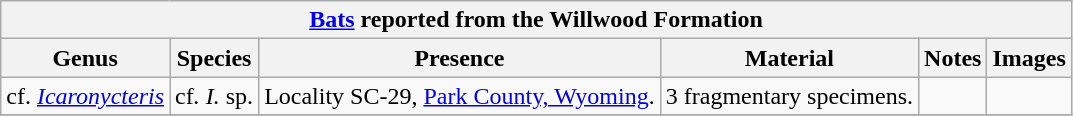<table class="wikitable" align="center">
<tr>
<th colspan="6" align="center"><strong><a href='#'>Bats</a> reported from the Willwood Formation</strong></th>
</tr>
<tr>
<th>Genus</th>
<th>Species</th>
<th>Presence</th>
<th><strong>Material</strong></th>
<th>Notes</th>
<th>Images</th>
</tr>
<tr>
<td>cf. <em><a href='#'>Icaronycteris</a></em></td>
<td>cf<em>. I.</em> sp.</td>
<td>Locality SC-29, <a href='#'>Park County, Wyoming</a>.</td>
<td>3 fragmentary specimens.</td>
<td></td>
<td></td>
</tr>
<tr>
</tr>
</table>
